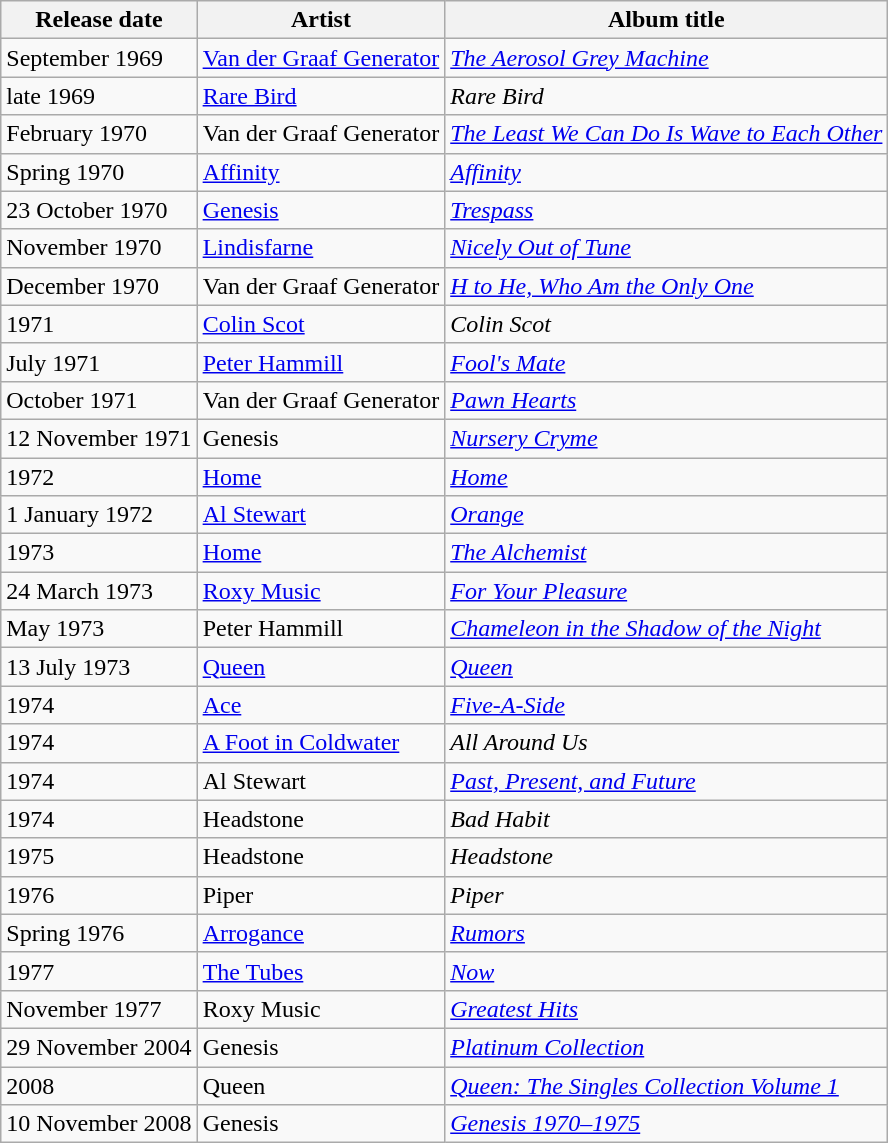<table class="wikitable">
<tr>
<th>Release date</th>
<th>Artist</th>
<th>Album title</th>
</tr>
<tr>
<td>September 1969</td>
<td><a href='#'>Van der Graaf Generator</a></td>
<td><em><a href='#'>The Aerosol Grey Machine</a></em></td>
</tr>
<tr>
<td>late 1969</td>
<td><a href='#'>Rare Bird</a></td>
<td><em>Rare Bird</em></td>
</tr>
<tr>
<td>February 1970</td>
<td>Van der Graaf Generator</td>
<td><em><a href='#'>The Least We Can Do Is Wave to Each Other</a></em></td>
</tr>
<tr>
<td>Spring 1970</td>
<td><a href='#'>Affinity</a></td>
<td><em><a href='#'>Affinity</a></em></td>
</tr>
<tr>
<td>23 October 1970</td>
<td><a href='#'>Genesis</a></td>
<td><em><a href='#'>Trespass</a></em></td>
</tr>
<tr>
<td>November 1970</td>
<td><a href='#'>Lindisfarne</a></td>
<td><em><a href='#'>Nicely Out of Tune</a></em></td>
</tr>
<tr>
<td>December 1970</td>
<td>Van der Graaf Generator</td>
<td><em><a href='#'>H to He, Who Am the Only One</a></em></td>
</tr>
<tr>
<td>1971</td>
<td><a href='#'>Colin Scot</a></td>
<td><em>Colin Scot</em></td>
</tr>
<tr>
<td>July 1971</td>
<td><a href='#'>Peter Hammill</a></td>
<td><em><a href='#'>Fool's Mate</a></em></td>
</tr>
<tr>
<td>October 1971</td>
<td>Van der Graaf Generator</td>
<td><em><a href='#'>Pawn Hearts</a></em></td>
</tr>
<tr>
<td>12 November 1971</td>
<td>Genesis</td>
<td><em><a href='#'>Nursery Cryme</a></em></td>
</tr>
<tr>
<td>1972</td>
<td><a href='#'>Home</a></td>
<td><em><a href='#'>Home</a></em></td>
</tr>
<tr>
<td>1 January 1972</td>
<td><a href='#'>Al Stewart</a></td>
<td><em><a href='#'>Orange</a></em></td>
</tr>
<tr>
<td>1973</td>
<td><a href='#'>Home</a></td>
<td><em><a href='#'>The Alchemist</a></em></td>
</tr>
<tr>
<td>24 March 1973</td>
<td><a href='#'>Roxy Music</a></td>
<td><em><a href='#'>For Your Pleasure</a></em></td>
</tr>
<tr>
<td>May 1973</td>
<td>Peter Hammill</td>
<td><em><a href='#'>Chameleon in the Shadow of the Night</a></em></td>
</tr>
<tr>
<td>13 July 1973</td>
<td><a href='#'>Queen</a></td>
<td><em><a href='#'>Queen</a></em></td>
</tr>
<tr>
<td>1974</td>
<td><a href='#'>Ace</a></td>
<td><em><a href='#'>Five-A-Side</a></em></td>
</tr>
<tr>
<td>1974</td>
<td><a href='#'>A Foot in Coldwater</a></td>
<td><em>All Around Us</em></td>
</tr>
<tr>
<td>1974</td>
<td>Al Stewart</td>
<td><em><a href='#'>Past, Present, and Future</a></em></td>
</tr>
<tr>
<td>1974</td>
<td>Headstone</td>
<td><em>Bad Habit</em></td>
</tr>
<tr>
<td>1975</td>
<td>Headstone</td>
<td><em>Headstone</em></td>
</tr>
<tr>
<td>1976</td>
<td>Piper</td>
<td><em>Piper</em></td>
</tr>
<tr>
<td>Spring 1976</td>
<td><a href='#'>Arrogance</a></td>
<td><em><a href='#'>Rumors</a></em></td>
</tr>
<tr>
<td>1977</td>
<td><a href='#'>The Tubes</a></td>
<td><em><a href='#'>Now</a></em></td>
</tr>
<tr>
<td>November 1977</td>
<td>Roxy Music</td>
<td><em><a href='#'>Greatest Hits</a></em></td>
</tr>
<tr>
<td>29 November 2004</td>
<td>Genesis</td>
<td><em><a href='#'>Platinum Collection</a></em></td>
</tr>
<tr>
<td>2008</td>
<td>Queen</td>
<td><em><a href='#'>Queen: The Singles Collection Volume 1</a></em></td>
</tr>
<tr>
<td>10 November 2008</td>
<td>Genesis</td>
<td><em><a href='#'>Genesis 1970–1975</a></em></td>
</tr>
</table>
